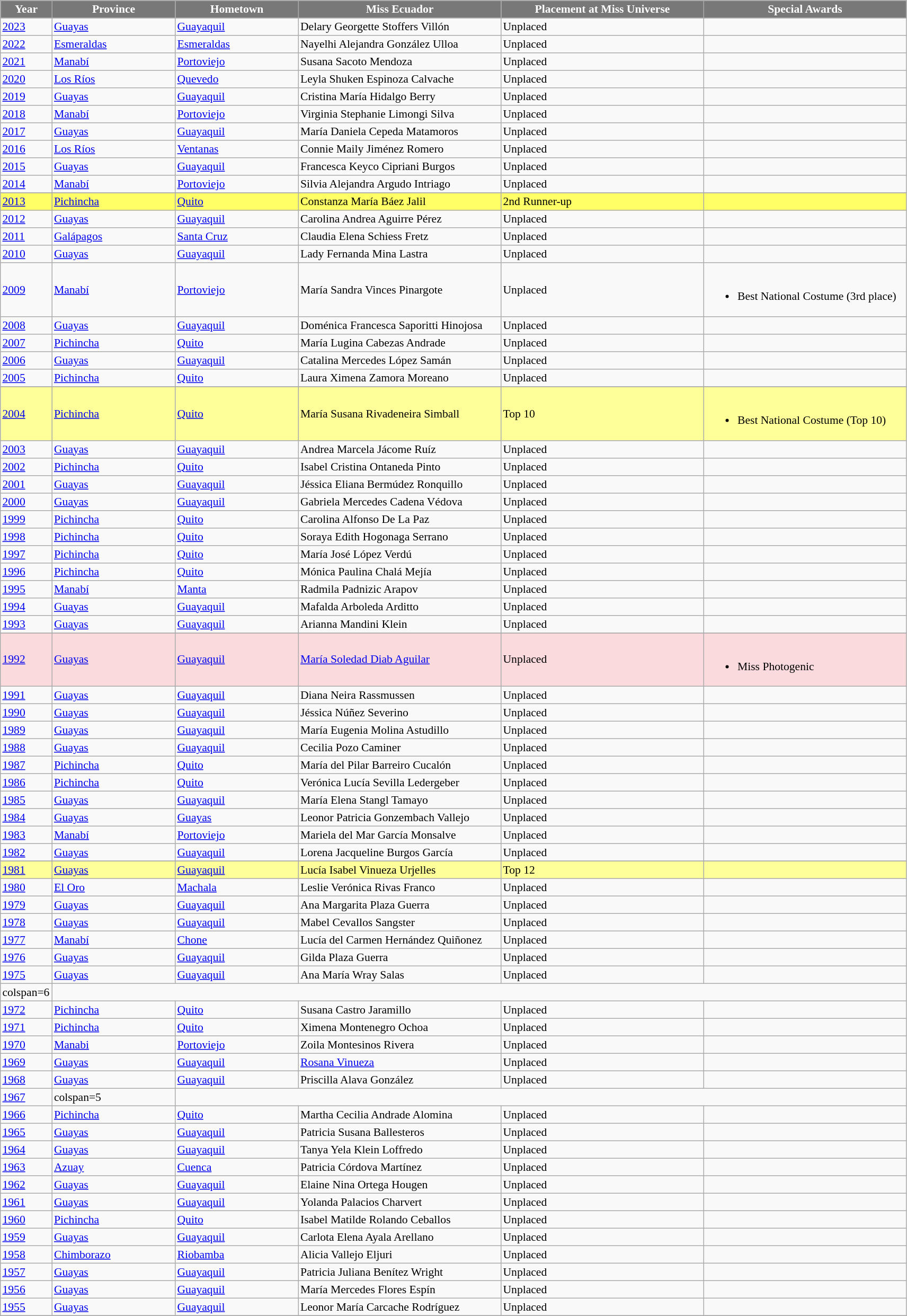<table class="sortable" border="5" cellpadding="2" cellspacing="0" align=" 0 1em 0 0" style="background: #f9f9f9; border: 1px #aaa solid; border-collapse: collapse; font-size: 90%">
<tr>
<th width="60" style="background-color:#787878;color:#FFFFFF;">Year</th>
<th width="150" style="background-color:#787878;color:#FFFFFF;">Province</th>
<th width="150" style="background-color:#787878;color:#FFFFFF;">Hometown</th>
<th width="250" style="background-color:#787878;color:#FFFFFF;">Miss Ecuador</th>
<th width="250" style="background-color:#787878;color:#FFFFFF;">Placement at Miss Universe</th>
<th width="250" style="background-color:#787878;color:#FFFFFF;">Special Awards</th>
</tr>
<tr>
<td><a href='#'>2023</a></td>
<td><a href='#'>Guayas</a></td>
<td><a href='#'>Guayaquil</a></td>
<td>Delary Georgette Stoffers Villón</td>
<td>Unplaced</td>
<td></td>
</tr>
<tr>
<td><a href='#'>2022</a></td>
<td><a href='#'>Esmeraldas</a></td>
<td><a href='#'>Esmeraldas</a></td>
<td>Nayelhi Alejandra González Ulloa</td>
<td>Unplaced</td>
<td></td>
</tr>
<tr>
<td><a href='#'>2021</a></td>
<td><a href='#'>Manabí</a></td>
<td><a href='#'>Portoviejo</a></td>
<td>Susana Sacoto Mendoza</td>
<td>Unplaced</td>
<td></td>
</tr>
<tr>
<td><a href='#'>2020</a></td>
<td><a href='#'>Los Ríos</a></td>
<td><a href='#'>Quevedo</a></td>
<td>Leyla Shuken Espinoza Calvache</td>
<td>Unplaced</td>
<td></td>
</tr>
<tr>
<td><a href='#'>2019</a></td>
<td><a href='#'>Guayas</a></td>
<td><a href='#'>Guayaquil</a></td>
<td>Cristina María Hidalgo Berry</td>
<td>Unplaced</td>
<td></td>
</tr>
<tr>
<td><a href='#'>2018</a></td>
<td><a href='#'>Manabí</a></td>
<td><a href='#'>Portoviejo</a></td>
<td>Virginia Stephanie Limongi Silva</td>
<td>Unplaced</td>
<td></td>
</tr>
<tr>
<td><a href='#'>2017</a></td>
<td><a href='#'>Guayas</a></td>
<td><a href='#'>Guayaquil</a></td>
<td>María Daniela Cepeda Matamoros</td>
<td>Unplaced</td>
<td></td>
</tr>
<tr>
<td><a href='#'>2016</a></td>
<td><a href='#'>Los Ríos</a></td>
<td><a href='#'>Ventanas</a></td>
<td>Connie Maily Jiménez Romero</td>
<td>Unplaced</td>
<td></td>
</tr>
<tr>
<td><a href='#'>2015</a></td>
<td><a href='#'>Guayas</a></td>
<td><a href='#'>Guayaquil</a></td>
<td>Francesca Keyco Cipriani Burgos</td>
<td>Unplaced</td>
<td></td>
</tr>
<tr>
<td><a href='#'>2014</a></td>
<td><a href='#'>Manabí</a></td>
<td><a href='#'>Portoviejo</a></td>
<td>Silvia Alejandra Argudo Intriago</td>
<td>Unplaced</td>
<td></td>
</tr>
<tr>
</tr>
<tr style="background-color:#FFFF66;">
<td><a href='#'>2013</a></td>
<td><a href='#'>Pichincha</a></td>
<td><a href='#'>Quito</a></td>
<td>Constanza María Báez Jalil</td>
<td>2nd Runner-up</td>
<td></td>
</tr>
<tr>
<td><a href='#'>2012</a></td>
<td><a href='#'>Guayas</a></td>
<td><a href='#'>Guayaquil</a></td>
<td>Carolina Andrea Aguirre Pérez</td>
<td>Unplaced</td>
<td></td>
</tr>
<tr>
<td><a href='#'>2011</a></td>
<td><a href='#'>Galápagos</a></td>
<td><a href='#'>Santa Cruz</a></td>
<td>Claudia Elena Schiess Fretz</td>
<td>Unplaced</td>
<td></td>
</tr>
<tr>
<td><a href='#'>2010</a></td>
<td><a href='#'>Guayas</a></td>
<td><a href='#'>Guayaquil</a></td>
<td>Lady Fernanda Mina Lastra</td>
<td>Unplaced</td>
<td></td>
</tr>
<tr>
<td><a href='#'>2009</a></td>
<td><a href='#'>Manabí</a></td>
<td><a href='#'>Portoviejo</a></td>
<td>María Sandra Vinces Pinargote</td>
<td>Unplaced</td>
<td align="left"><br><ul><li>Best National Costume (3rd place)</li></ul></td>
</tr>
<tr>
<td><a href='#'>2008</a></td>
<td><a href='#'>Guayas</a></td>
<td><a href='#'>Guayaquil</a></td>
<td>Doménica Francesca Saporitti Hinojosa</td>
<td>Unplaced</td>
<td></td>
</tr>
<tr>
<td><a href='#'>2007</a></td>
<td><a href='#'>Pichincha</a></td>
<td><a href='#'>Quito</a></td>
<td>María Lugina Cabezas Andrade</td>
<td>Unplaced</td>
<td></td>
</tr>
<tr>
<td><a href='#'>2006</a></td>
<td><a href='#'>Guayas</a></td>
<td><a href='#'>Guayaquil</a></td>
<td>Catalina Mercedes López Samán</td>
<td>Unplaced</td>
<td></td>
</tr>
<tr>
<td><a href='#'>2005</a></td>
<td><a href='#'>Pichincha</a></td>
<td><a href='#'>Quito</a></td>
<td>Laura Ximena Zamora Moreano</td>
<td>Unplaced</td>
<td></td>
</tr>
<tr>
</tr>
<tr style="background-color:#FFFF99;">
<td><a href='#'>2004</a></td>
<td><a href='#'>Pichincha</a></td>
<td><a href='#'>Quito</a></td>
<td>María Susana Rivadeneira Simball</td>
<td>Top 10</td>
<td align="left"><br><ul><li>Best National Costume (Top 10)</li></ul></td>
</tr>
<tr>
<td><a href='#'>2003</a></td>
<td><a href='#'>Guayas</a></td>
<td><a href='#'>Guayaquil</a></td>
<td>Andrea Marcela Jácome Ruíz</td>
<td>Unplaced</td>
<td></td>
</tr>
<tr>
<td><a href='#'>2002</a></td>
<td><a href='#'>Pichincha</a></td>
<td><a href='#'>Quito</a></td>
<td>Isabel Cristina Ontaneda Pinto</td>
<td>Unplaced</td>
<td></td>
</tr>
<tr>
<td><a href='#'>2001</a></td>
<td><a href='#'>Guayas</a></td>
<td><a href='#'>Guayaquil</a></td>
<td>Jéssica Eliana Bermúdez Ronquillo</td>
<td>Unplaced</td>
<td></td>
</tr>
<tr>
<td><a href='#'>2000</a></td>
<td><a href='#'>Guayas</a></td>
<td><a href='#'>Guayaquil</a></td>
<td>Gabriela Mercedes Cadena Védova</td>
<td>Unplaced</td>
<td></td>
</tr>
<tr>
<td><a href='#'>1999</a></td>
<td><a href='#'>Pichincha</a></td>
<td><a href='#'>Quito</a></td>
<td>Carolina Alfonso De La Paz</td>
<td>Unplaced</td>
<td></td>
</tr>
<tr>
<td><a href='#'>1998</a></td>
<td><a href='#'>Pichincha</a></td>
<td><a href='#'>Quito</a></td>
<td>Soraya Edith Hogonaga Serrano</td>
<td>Unplaced</td>
<td></td>
</tr>
<tr>
<td><a href='#'>1997</a></td>
<td><a href='#'>Pichincha</a></td>
<td><a href='#'>Quito</a></td>
<td>María José López Verdú</td>
<td>Unplaced</td>
<td></td>
</tr>
<tr>
<td><a href='#'>1996</a></td>
<td><a href='#'>Pichincha</a></td>
<td><a href='#'>Quito</a></td>
<td>Mónica Paulina Chalá Mejía</td>
<td>Unplaced</td>
<td></td>
</tr>
<tr>
<td><a href='#'>1995</a></td>
<td><a href='#'>Manabí</a></td>
<td><a href='#'>Manta</a></td>
<td>Radmila Padnizic Arapov</td>
<td>Unplaced</td>
<td></td>
</tr>
<tr>
<td><a href='#'>1994</a></td>
<td><a href='#'>Guayas</a></td>
<td><a href='#'>Guayaquil</a></td>
<td>Mafalda Arboleda Arditto</td>
<td>Unplaced</td>
<td></td>
</tr>
<tr>
<td><a href='#'>1993</a></td>
<td><a href='#'>Guayas</a></td>
<td><a href='#'>Guayaquil</a></td>
<td>Arianna Mandini Klein</td>
<td>Unplaced</td>
<td></td>
</tr>
<tr>
</tr>
<tr style="background-color:#FADADD;">
<td><a href='#'>1992</a></td>
<td><a href='#'>Guayas</a></td>
<td><a href='#'>Guayaquil</a></td>
<td><a href='#'>María Soledad Diab Aguilar</a></td>
<td>Unplaced</td>
<td align="left"><br><ul><li>Miss Photogenic</li></ul></td>
</tr>
<tr>
<td><a href='#'>1991</a></td>
<td><a href='#'>Guayas</a></td>
<td><a href='#'>Guayaquil</a></td>
<td>Diana Neira Rassmussen</td>
<td>Unplaced</td>
</tr>
<tr>
<td><a href='#'>1990</a></td>
<td><a href='#'>Guayas</a></td>
<td><a href='#'>Guayaquil</a></td>
<td>Jéssica Núñez Severino</td>
<td>Unplaced</td>
<td></td>
</tr>
<tr>
<td><a href='#'>1989</a></td>
<td><a href='#'>Guayas</a></td>
<td><a href='#'>Guayaquil</a></td>
<td>María Eugenia Molina Astudillo</td>
<td>Unplaced</td>
<td></td>
</tr>
<tr>
<td><a href='#'>1988</a></td>
<td><a href='#'>Guayas</a></td>
<td><a href='#'>Guayaquil</a></td>
<td>Cecilia Pozo Caminer</td>
<td>Unplaced</td>
<td></td>
</tr>
<tr>
<td><a href='#'>1987</a></td>
<td><a href='#'>Pichincha</a></td>
<td><a href='#'>Quito</a></td>
<td>María del Pilar Barreiro Cucalón</td>
<td>Unplaced</td>
<td></td>
</tr>
<tr>
<td><a href='#'>1986</a></td>
<td><a href='#'>Pichincha</a></td>
<td><a href='#'>Quito</a></td>
<td>Verónica Lucía Sevilla Ledergeber</td>
<td>Unplaced</td>
<td></td>
</tr>
<tr>
<td><a href='#'>1985</a></td>
<td><a href='#'>Guayas</a></td>
<td><a href='#'>Guayaquil</a></td>
<td>María Elena Stangl Tamayo</td>
<td>Unplaced</td>
<td></td>
</tr>
<tr>
<td><a href='#'>1984</a></td>
<td><a href='#'>Guayas</a></td>
<td><a href='#'>Guayas</a></td>
<td>Leonor Patricia Gonzembach Vallejo</td>
<td>Unplaced</td>
<td></td>
</tr>
<tr>
<td><a href='#'>1983</a></td>
<td><a href='#'>Manabí</a></td>
<td><a href='#'>Portoviejo</a></td>
<td>Mariela del Mar García Monsalve</td>
<td>Unplaced</td>
<td></td>
</tr>
<tr>
<td><a href='#'>1982</a></td>
<td><a href='#'>Guayas</a></td>
<td><a href='#'>Guayaquil</a></td>
<td>Lorena Jacqueline Burgos García</td>
<td>Unplaced</td>
<td></td>
</tr>
<tr>
</tr>
<tr style="background-color:#FFFF99;">
<td><a href='#'>1981</a></td>
<td><a href='#'>Guayas</a></td>
<td><a href='#'>Guayaquil</a></td>
<td>Lucía Isabel Vinueza Urjelles</td>
<td>Top 12</td>
<td></td>
</tr>
<tr>
<td><a href='#'>1980</a></td>
<td><a href='#'>El Oro</a></td>
<td><a href='#'>Machala</a></td>
<td>Leslie Verónica Rivas Franco</td>
<td>Unplaced</td>
<td></td>
</tr>
<tr>
<td><a href='#'>1979</a></td>
<td><a href='#'>Guayas</a></td>
<td><a href='#'>Guayaquil</a></td>
<td>Ana Margarita Plaza Guerra</td>
<td>Unplaced</td>
<td></td>
</tr>
<tr>
<td><a href='#'>1978</a></td>
<td><a href='#'>Guayas</a></td>
<td><a href='#'>Guayaquil</a></td>
<td>Mabel Cevallos Sangster</td>
<td>Unplaced</td>
<td></td>
</tr>
<tr>
<td><a href='#'>1977</a></td>
<td><a href='#'>Manabí</a></td>
<td><a href='#'>Chone</a></td>
<td>Lucía del Carmen Hernández Quiñonez</td>
<td>Unplaced</td>
<td></td>
</tr>
<tr>
<td><a href='#'>1976</a></td>
<td><a href='#'>Guayas</a></td>
<td><a href='#'>Guayaquil</a></td>
<td>Gilda Plaza Guerra</td>
<td>Unplaced</td>
<td></td>
</tr>
<tr>
<td><a href='#'>1975</a></td>
<td><a href='#'>Guayas</a></td>
<td><a href='#'>Guayaquil</a></td>
<td>Ana María Wray Salas</td>
<td>Unplaced</td>
<td></td>
</tr>
<tr>
<td>colspan=6 </td>
</tr>
<tr>
<td><a href='#'>1972</a></td>
<td><a href='#'>Pichincha</a></td>
<td><a href='#'>Quito</a></td>
<td>Susana Castro Jaramillo</td>
<td>Unplaced</td>
<td></td>
</tr>
<tr>
<td><a href='#'>1971</a></td>
<td><a href='#'>Pichincha</a></td>
<td><a href='#'>Quito</a></td>
<td>Ximena Montenegro Ochoa</td>
<td>Unplaced</td>
<td></td>
</tr>
<tr>
<td><a href='#'>1970</a></td>
<td><a href='#'>Manabi</a></td>
<td><a href='#'>Portoviejo</a></td>
<td>Zoila Montesinos Rivera</td>
<td>Unplaced</td>
<td></td>
</tr>
<tr>
<td><a href='#'>1969</a></td>
<td><a href='#'>Guayas</a></td>
<td><a href='#'>Guayaquil</a></td>
<td><a href='#'>Rosana Vinueza</a></td>
<td>Unplaced</td>
<td></td>
</tr>
<tr>
<td><a href='#'>1968</a></td>
<td><a href='#'>Guayas</a></td>
<td><a href='#'>Guayaquil</a></td>
<td>Priscilla Alava González</td>
<td>Unplaced</td>
<td></td>
</tr>
<tr>
<td><a href='#'>1967</a></td>
<td>colspan=5 </td>
</tr>
<tr>
<td><a href='#'>1966</a></td>
<td><a href='#'>Pichincha</a></td>
<td><a href='#'>Quito</a></td>
<td>Martha Cecilia Andrade Alomina</td>
<td>Unplaced</td>
<td></td>
</tr>
<tr>
<td><a href='#'>1965</a></td>
<td><a href='#'>Guayas</a></td>
<td><a href='#'>Guayaquil</a></td>
<td>Patricia Susana Ballesteros</td>
<td>Unplaced</td>
<td></td>
</tr>
<tr>
<td><a href='#'>1964</a></td>
<td><a href='#'>Guayas</a></td>
<td><a href='#'>Guayaquil</a></td>
<td>Tanya Yela Klein Loffredo</td>
<td>Unplaced</td>
<td></td>
</tr>
<tr>
<td><a href='#'>1963</a></td>
<td><a href='#'>Azuay</a></td>
<td><a href='#'>Cuenca</a></td>
<td>Patricia Córdova Martínez</td>
<td>Unplaced</td>
<td></td>
</tr>
<tr>
<td><a href='#'>1962</a></td>
<td><a href='#'>Guayas</a></td>
<td><a href='#'>Guayaquil</a></td>
<td>Elaine Nina Ortega Hougen</td>
<td>Unplaced</td>
<td></td>
</tr>
<tr>
<td><a href='#'>1961</a></td>
<td><a href='#'>Guayas</a></td>
<td><a href='#'>Guayaquil</a></td>
<td>Yolanda Palacios Charvert</td>
<td>Unplaced</td>
<td></td>
</tr>
<tr>
<td><a href='#'>1960</a></td>
<td><a href='#'>Pichincha</a></td>
<td><a href='#'>Quito</a></td>
<td>Isabel Matilde Rolando Ceballos</td>
<td>Unplaced</td>
<td></td>
</tr>
<tr>
<td><a href='#'>1959</a></td>
<td><a href='#'>Guayas</a></td>
<td><a href='#'>Guayaquil</a></td>
<td>Carlota Elena Ayala Arellano</td>
<td>Unplaced</td>
<td></td>
</tr>
<tr>
<td><a href='#'>1958</a></td>
<td><a href='#'>Chimborazo</a></td>
<td><a href='#'>Riobamba</a></td>
<td>Alicia Vallejo Eljuri</td>
<td>Unplaced</td>
<td></td>
</tr>
<tr>
<td><a href='#'>1957</a></td>
<td><a href='#'>Guayas</a></td>
<td><a href='#'>Guayaquil</a></td>
<td>Patricia Juliana Benítez Wright</td>
<td>Unplaced</td>
<td></td>
</tr>
<tr>
<td><a href='#'>1956</a></td>
<td><a href='#'>Guayas</a></td>
<td><a href='#'>Guayaquil</a></td>
<td>María Mercedes Flores Espín</td>
<td>Unplaced</td>
<td></td>
</tr>
<tr>
<td><a href='#'>1955</a></td>
<td><a href='#'>Guayas</a></td>
<td><a href='#'>Guayaquil</a></td>
<td>Leonor María Carcache Rodríguez</td>
<td>Unplaced</td>
<td></td>
</tr>
<tr>
</tr>
</table>
